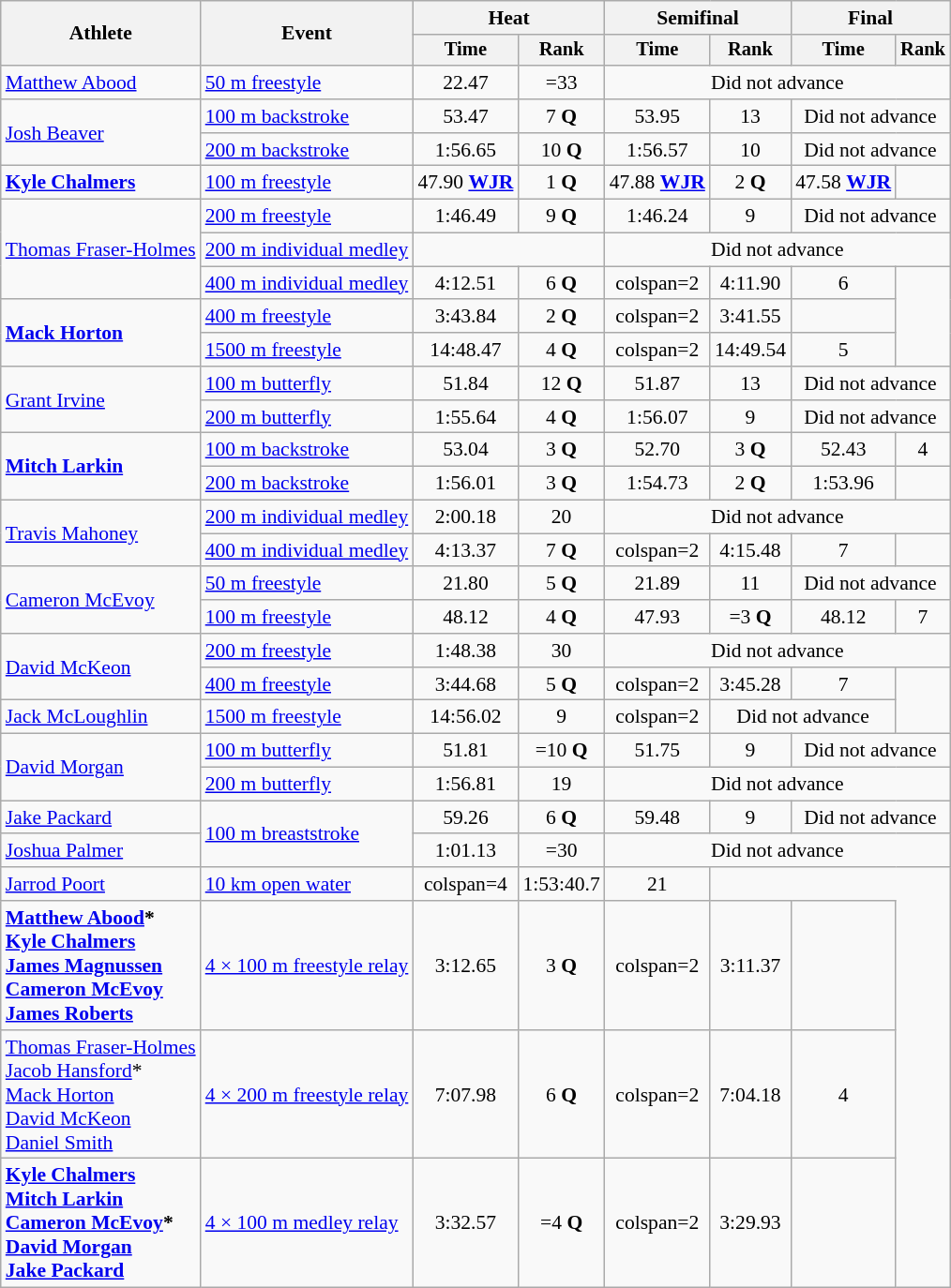<table class=wikitable style="font-size:90%">
<tr>
<th rowspan="2">Athlete</th>
<th rowspan="2">Event</th>
<th colspan="2">Heat</th>
<th colspan="2">Semifinal</th>
<th colspan="2">Final</th>
</tr>
<tr style="font-size:95%">
<th>Time</th>
<th>Rank</th>
<th>Time</th>
<th>Rank</th>
<th>Time</th>
<th>Rank</th>
</tr>
<tr align=center>
<td align=left><a href='#'>Matthew Abood</a></td>
<td align=left><a href='#'>50 m freestyle</a></td>
<td>22.47</td>
<td>=33</td>
<td colspan=4>Did not advance</td>
</tr>
<tr align=center>
<td align=left rowspan=2><a href='#'>Josh Beaver</a></td>
<td align=left><a href='#'>100 m backstroke</a></td>
<td>53.47</td>
<td>7 <strong>Q</strong></td>
<td>53.95</td>
<td>13</td>
<td colspan=2>Did not advance</td>
</tr>
<tr align=center>
<td align=left><a href='#'>200 m backstroke</a></td>
<td>1:56.65</td>
<td>10 <strong>Q</strong></td>
<td>1:56.57</td>
<td>10</td>
<td colspan=2>Did not advance</td>
</tr>
<tr align=center>
<td align=left><strong><a href='#'>Kyle Chalmers</a></strong></td>
<td align=left><a href='#'>100 m freestyle</a></td>
<td>47.90 <strong><a href='#'>WJR</a></strong></td>
<td>1 <strong>Q</strong></td>
<td>47.88 <strong><a href='#'>WJR</a></strong></td>
<td>2 <strong>Q</strong></td>
<td>47.58 <strong><a href='#'>WJR</a></strong></td>
<td></td>
</tr>
<tr align=center>
<td align=left rowspan=3><a href='#'>Thomas Fraser-Holmes</a></td>
<td align=left><a href='#'>200 m freestyle</a></td>
<td>1:46.49</td>
<td>9 <strong>Q</strong></td>
<td>1:46.24</td>
<td>9</td>
<td colspan=2>Did not advance</td>
</tr>
<tr align=center>
<td align=left><a href='#'>200 m individual medley</a></td>
<td colspan=2></td>
<td colspan=4>Did not advance</td>
</tr>
<tr align=center>
<td align=left><a href='#'>400 m individual medley</a></td>
<td>4:12.51</td>
<td>6 <strong>Q</strong></td>
<td>colspan=2 </td>
<td>4:11.90</td>
<td>6</td>
</tr>
<tr align=center>
<td align=left rowspan=2><strong><a href='#'>Mack Horton</a></strong></td>
<td align=left><a href='#'>400 m freestyle</a></td>
<td>3:43.84</td>
<td>2 <strong>Q</strong></td>
<td>colspan=2 </td>
<td>3:41.55</td>
<td></td>
</tr>
<tr align=center>
<td align=left><a href='#'>1500 m freestyle</a></td>
<td>14:48.47</td>
<td>4 <strong>Q</strong></td>
<td>colspan=2 </td>
<td>14:49.54</td>
<td>5</td>
</tr>
<tr align=center>
<td align=left rowspan=2><a href='#'>Grant Irvine</a></td>
<td align=left><a href='#'>100 m butterfly</a></td>
<td>51.84</td>
<td>12 <strong>Q</strong></td>
<td>51.87</td>
<td>13</td>
<td colspan=2>Did not advance</td>
</tr>
<tr align=center>
<td align=left><a href='#'>200 m butterfly</a></td>
<td>1:55.64</td>
<td>4 <strong>Q</strong></td>
<td>1:56.07</td>
<td>9</td>
<td colspan=2>Did not advance</td>
</tr>
<tr align=center>
<td align=left rowspan=2><strong><a href='#'>Mitch Larkin</a></strong></td>
<td align=left><a href='#'>100 m backstroke</a></td>
<td>53.04</td>
<td>3 <strong>Q</strong></td>
<td>52.70</td>
<td>3 <strong>Q</strong></td>
<td>52.43</td>
<td>4</td>
</tr>
<tr align=center>
<td align=left><a href='#'>200 m backstroke</a></td>
<td>1:56.01</td>
<td>3 <strong>Q</strong></td>
<td>1:54.73</td>
<td>2 <strong>Q</strong></td>
<td>1:53.96</td>
<td></td>
</tr>
<tr align=center>
<td align=left rowspan=2><a href='#'>Travis Mahoney</a></td>
<td align=left><a href='#'>200 m individual medley</a></td>
<td>2:00.18</td>
<td>20</td>
<td colspan=4>Did not advance</td>
</tr>
<tr align=center>
<td align=left><a href='#'>400 m individual medley</a></td>
<td>4:13.37</td>
<td>7 <strong>Q</strong></td>
<td>colspan=2 </td>
<td>4:15.48</td>
<td>7</td>
</tr>
<tr align=center>
<td align=left rowspan=2><a href='#'>Cameron McEvoy</a></td>
<td align=left><a href='#'>50 m freestyle</a></td>
<td>21.80</td>
<td>5 <strong>Q</strong></td>
<td>21.89</td>
<td>11</td>
<td colspan=2>Did not advance</td>
</tr>
<tr align=center>
<td align=left><a href='#'>100 m freestyle</a></td>
<td>48.12</td>
<td>4 <strong>Q</strong></td>
<td>47.93</td>
<td>=3 <strong>Q</strong></td>
<td>48.12</td>
<td>7</td>
</tr>
<tr align=center>
<td align=left rowspan=2><a href='#'>David McKeon</a></td>
<td align=left><a href='#'>200 m freestyle</a></td>
<td>1:48.38</td>
<td>30</td>
<td colspan=4>Did not advance</td>
</tr>
<tr align=center>
<td align=left><a href='#'>400 m freestyle</a></td>
<td>3:44.68</td>
<td>5 <strong>Q</strong></td>
<td>colspan=2 </td>
<td>3:45.28</td>
<td>7</td>
</tr>
<tr align=center>
<td align=left><a href='#'>Jack McLoughlin</a></td>
<td align=left><a href='#'>1500 m freestyle</a></td>
<td>14:56.02</td>
<td>9</td>
<td>colspan=2 </td>
<td colspan=2>Did not advance</td>
</tr>
<tr align=center>
<td align=left rowspan=2><a href='#'>David Morgan</a></td>
<td align=left><a href='#'>100 m butterfly</a></td>
<td>51.81</td>
<td>=10 <strong>Q</strong></td>
<td>51.75</td>
<td>9</td>
<td colspan=2>Did not advance</td>
</tr>
<tr align=center>
<td align=left><a href='#'>200 m butterfly</a></td>
<td>1:56.81</td>
<td>19</td>
<td colspan=4>Did not advance</td>
</tr>
<tr align=center>
<td align=left><a href='#'>Jake Packard</a></td>
<td align=left rowspan=2><a href='#'>100 m breaststroke</a></td>
<td>59.26</td>
<td>6 <strong>Q</strong></td>
<td>59.48</td>
<td>9</td>
<td colspan=2>Did not advance</td>
</tr>
<tr align=center>
<td align=left><a href='#'>Joshua Palmer</a></td>
<td>1:01.13</td>
<td>=30</td>
<td colspan=4>Did not advance</td>
</tr>
<tr align=center>
<td align=left><a href='#'>Jarrod Poort</a></td>
<td align=left><a href='#'>10 km open water</a></td>
<td>colspan=4 </td>
<td>1:53:40.7</td>
<td>21</td>
</tr>
<tr align=center>
<td align=left><strong><a href='#'>Matthew Abood</a>*<br><a href='#'>Kyle Chalmers</a><br><a href='#'>James Magnussen</a><br><a href='#'>Cameron McEvoy</a><br><a href='#'>James Roberts</a></strong></td>
<td align=left><a href='#'>4 × 100 m freestyle relay</a></td>
<td>3:12.65</td>
<td>3 <strong>Q</strong></td>
<td>colspan=2 </td>
<td>3:11.37</td>
<td></td>
</tr>
<tr align=center>
<td align=left><a href='#'>Thomas Fraser-Holmes</a><br><a href='#'>Jacob Hansford</a>*<br><a href='#'>Mack Horton</a><br><a href='#'>David McKeon</a><br><a href='#'>Daniel Smith</a></td>
<td align=left><a href='#'>4 × 200 m freestyle relay</a></td>
<td>7:07.98</td>
<td>6 <strong>Q</strong></td>
<td>colspan=2 </td>
<td>7:04.18</td>
<td>4</td>
</tr>
<tr align=center>
<td align=left><strong><a href='#'>Kyle Chalmers</a><br><a href='#'>Mitch Larkin</a><br><a href='#'>Cameron McEvoy</a>*<br><a href='#'>David Morgan</a><br><a href='#'>Jake Packard</a></strong></td>
<td align=left><a href='#'>4 × 100 m medley relay</a></td>
<td>3:32.57</td>
<td>=4 <strong>Q</strong></td>
<td>colspan=2 </td>
<td>3:29.93</td>
<td></td>
</tr>
</table>
